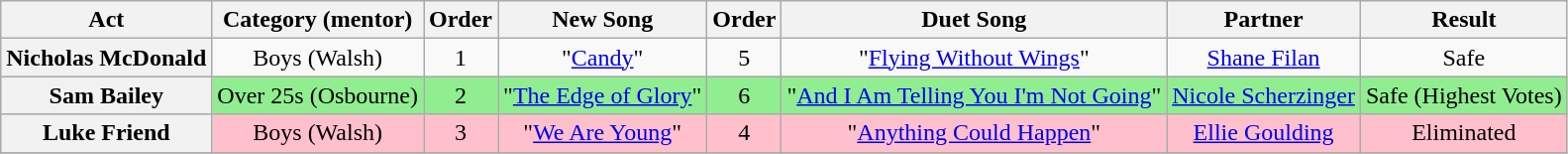<table class="wikitable plainrowheaders" style="text-align:center;">
<tr>
<th scope="col">Act</th>
<th scope="col">Category (mentor)</th>
<th scope="col">Order</th>
<th scope="col">New Song</th>
<th scope="col">Order</th>
<th scope="col">Duet Song</th>
<th scope="col">Partner</th>
<th scope="col">Result</th>
</tr>
<tr>
<th scope="row">Nicholas McDonald</th>
<td>Boys (Walsh)</td>
<td>1</td>
<td>"<a href='#'>Candy</a>"</td>
<td>5</td>
<td>"<a href='#'>Flying Without Wings</a>"</td>
<td><a href='#'>Shane Filan</a></td>
<td>Safe</td>
</tr>
<tr style="background:lightgreen;">
<th scope="row">Sam Bailey</th>
<td>Over 25s (Osbourne)</td>
<td>2</td>
<td>"<a href='#'>The Edge of Glory</a>"</td>
<td>6</td>
<td>"<a href='#'>And I Am Telling You I'm Not Going</a>"</td>
<td><a href='#'>Nicole Scherzinger</a></td>
<td>Safe (Highest Votes)</td>
</tr>
<tr style="background:pink;">
<th scope="row">Luke Friend</th>
<td>Boys (Walsh)</td>
<td>3</td>
<td>"<a href='#'>We Are Young</a>"</td>
<td>4</td>
<td>"<a href='#'>Anything Could Happen</a>"</td>
<td><a href='#'>Ellie Goulding</a></td>
<td>Eliminated</td>
</tr>
<tr>
</tr>
</table>
